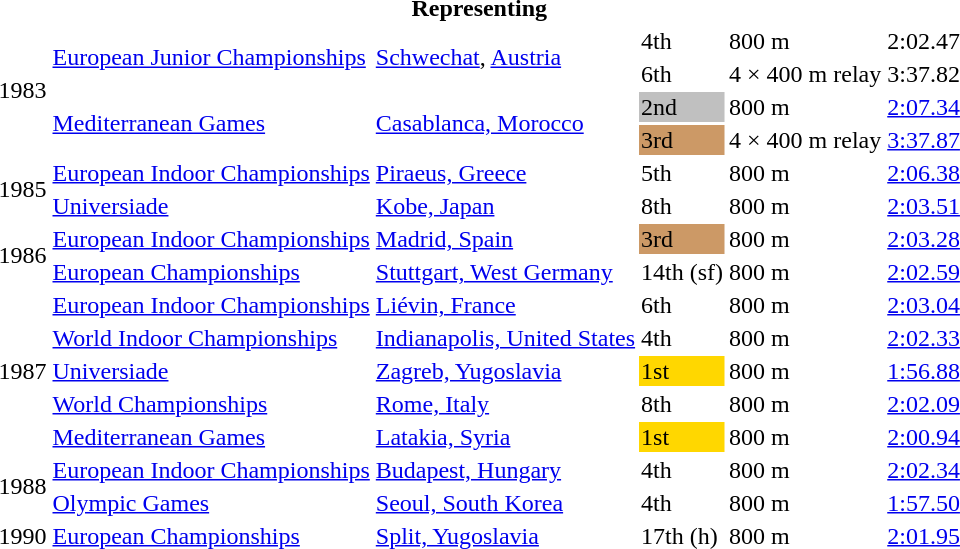<table>
<tr>
<th colspan="6">Representing </th>
</tr>
<tr>
<td rowspan=4>1983</td>
<td rowspan=2><a href='#'>European Junior Championships</a></td>
<td rowspan=2><a href='#'>Schwechat</a>, <a href='#'>Austria</a></td>
<td>4th</td>
<td>800 m</td>
<td>2:02.47</td>
</tr>
<tr>
<td>6th</td>
<td>4 × 400 m relay</td>
<td>3:37.82</td>
</tr>
<tr>
<td rowspan=2><a href='#'>Mediterranean Games</a></td>
<td rowspan=2><a href='#'>Casablanca, Morocco</a></td>
<td bgcolor=silver>2nd</td>
<td>800 m</td>
<td><a href='#'>2:07.34</a></td>
</tr>
<tr>
<td bgcolor=cc9966>3rd</td>
<td>4 × 400 m relay</td>
<td><a href='#'>3:37.87</a></td>
</tr>
<tr>
<td rowspan=2>1985</td>
<td><a href='#'>European Indoor Championships</a></td>
<td><a href='#'>Piraeus, Greece</a></td>
<td>5th</td>
<td>800 m</td>
<td><a href='#'>2:06.38</a></td>
</tr>
<tr>
<td><a href='#'>Universiade</a></td>
<td><a href='#'>Kobe, Japan</a></td>
<td>8th</td>
<td>800 m</td>
<td><a href='#'>2:03.51</a></td>
</tr>
<tr>
<td rowspan=2>1986</td>
<td><a href='#'>European Indoor Championships</a></td>
<td><a href='#'>Madrid, Spain</a></td>
<td bgcolor=cc9966>3rd</td>
<td>800 m</td>
<td><a href='#'>2:03.28</a></td>
</tr>
<tr>
<td><a href='#'>European Championships</a></td>
<td><a href='#'>Stuttgart, West Germany</a></td>
<td>14th (sf)</td>
<td>800 m</td>
<td><a href='#'>2:02.59</a></td>
</tr>
<tr>
<td rowspan=5>1987</td>
<td><a href='#'>European Indoor Championships</a></td>
<td><a href='#'>Liévin, France</a></td>
<td>6th</td>
<td>800 m</td>
<td><a href='#'>2:03.04</a></td>
</tr>
<tr>
<td><a href='#'>World Indoor Championships</a></td>
<td><a href='#'>Indianapolis, United States</a></td>
<td>4th</td>
<td>800 m</td>
<td><a href='#'>2:02.33</a></td>
</tr>
<tr>
<td><a href='#'>Universiade</a></td>
<td><a href='#'>Zagreb, Yugoslavia</a></td>
<td bgcolor=gold>1st</td>
<td>800 m</td>
<td><a href='#'>1:56.88</a></td>
</tr>
<tr>
<td><a href='#'>World Championships</a></td>
<td><a href='#'>Rome, Italy</a></td>
<td>8th</td>
<td>800 m</td>
<td><a href='#'>2:02.09</a></td>
</tr>
<tr>
<td><a href='#'>Mediterranean Games</a></td>
<td><a href='#'>Latakia, Syria</a></td>
<td bgcolor=gold>1st</td>
<td>800 m</td>
<td><a href='#'>2:00.94</a></td>
</tr>
<tr>
<td rowspan=2>1988</td>
<td><a href='#'>European Indoor Championships</a></td>
<td><a href='#'>Budapest, Hungary</a></td>
<td>4th</td>
<td>800 m</td>
<td><a href='#'>2:02.34</a></td>
</tr>
<tr>
<td><a href='#'>Olympic Games</a></td>
<td><a href='#'>Seoul, South Korea</a></td>
<td>4th</td>
<td>800 m</td>
<td><a href='#'>1:57.50</a></td>
</tr>
<tr>
<td>1990</td>
<td><a href='#'>European Championships</a></td>
<td><a href='#'>Split, Yugoslavia</a></td>
<td>17th (h)</td>
<td>800 m</td>
<td><a href='#'>2:01.95</a></td>
</tr>
</table>
